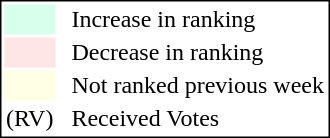<table style="border:1px solid black;">
<tr>
<td style="background:#D8FFEB; width:20px;"></td>
<td> </td>
<td>Increase in ranking</td>
</tr>
<tr>
<td style="background:#FFE6E6; width:20px;"></td>
<td> </td>
<td>Decrease in ranking</td>
</tr>
<tr>
<td style="background:#FFFFE6; width:20px;"></td>
<td> </td>
<td>Not ranked previous week</td>
</tr>
<tr>
<td>(RV)</td>
<td> </td>
<td>Received Votes</td>
</tr>
</table>
